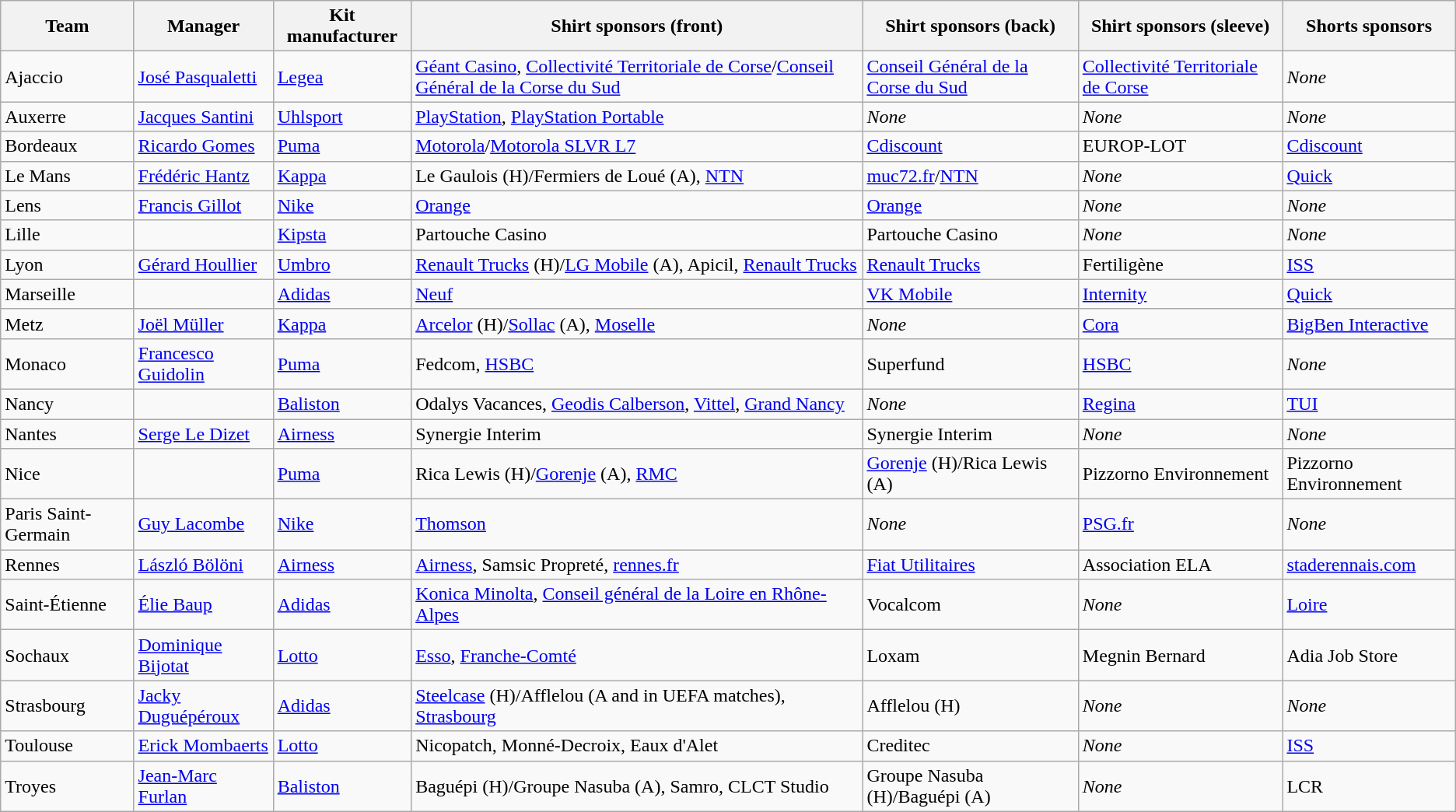<table class="wikitable">
<tr>
<th>Team</th>
<th>Manager</th>
<th>Kit manufacturer</th>
<th>Shirt sponsors (front)</th>
<th>Shirt sponsors (back)</th>
<th>Shirt sponsors (sleeve)</th>
<th>Shorts sponsors</th>
</tr>
<tr>
<td>Ajaccio</td>
<td> <a href='#'>José Pasqualetti</a></td>
<td><a href='#'>Legea</a></td>
<td><a href='#'>Géant Casino</a>, <a href='#'>Collectivité Territoriale de Corse</a>/<a href='#'>Conseil Général de la Corse du Sud</a></td>
<td><a href='#'>Conseil Général de la Corse du Sud</a></td>
<td><a href='#'>Collectivité Territoriale de Corse</a></td>
<td><em>None</em></td>
</tr>
<tr>
<td>Auxerre</td>
<td> <a href='#'>Jacques Santini</a></td>
<td><a href='#'>Uhlsport</a></td>
<td><a href='#'>PlayStation</a>, <a href='#'>PlayStation Portable</a></td>
<td><em>None</em></td>
<td><em>None</em></td>
<td><em>None</em></td>
</tr>
<tr>
<td>Bordeaux</td>
<td> <a href='#'>Ricardo Gomes</a></td>
<td><a href='#'>Puma</a></td>
<td><a href='#'>Motorola</a>/<a href='#'>Motorola SLVR L7</a></td>
<td><a href='#'>Cdiscount</a></td>
<td>EUROP-LOT</td>
<td><a href='#'>Cdiscount</a></td>
</tr>
<tr>
<td>Le Mans</td>
<td> <a href='#'>Frédéric Hantz</a></td>
<td><a href='#'>Kappa</a></td>
<td>Le Gaulois (H)/Fermiers de Loué (A), <a href='#'>NTN</a></td>
<td><a href='#'>muc72.fr</a>/<a href='#'>NTN</a></td>
<td><em>None</em></td>
<td><a href='#'>Quick</a></td>
</tr>
<tr>
<td>Lens</td>
<td> <a href='#'>Francis Gillot</a></td>
<td><a href='#'>Nike</a></td>
<td><a href='#'>Orange</a></td>
<td><a href='#'>Orange</a></td>
<td><em>None</em></td>
<td><em>None</em></td>
</tr>
<tr>
<td>Lille</td>
<td> </td>
<td><a href='#'>Kipsta</a></td>
<td>Partouche Casino</td>
<td>Partouche Casino</td>
<td><em>None</em></td>
<td><em>None</em></td>
</tr>
<tr>
<td>Lyon</td>
<td> <a href='#'>Gérard Houllier</a></td>
<td><a href='#'>Umbro</a></td>
<td><a href='#'>Renault Trucks</a> (H)/<a href='#'>LG Mobile</a> (A), Apicil, <a href='#'>Renault Trucks</a></td>
<td><a href='#'>Renault Trucks</a></td>
<td>Fertiligène</td>
<td><a href='#'>ISS</a></td>
</tr>
<tr>
<td>Marseille</td>
<td> </td>
<td><a href='#'>Adidas</a></td>
<td><a href='#'>Neuf</a></td>
<td><a href='#'>VK Mobile</a></td>
<td><a href='#'>Internity</a></td>
<td><a href='#'>Quick</a></td>
</tr>
<tr>
<td>Metz</td>
<td> <a href='#'>Joël Müller</a></td>
<td><a href='#'>Kappa</a></td>
<td><a href='#'>Arcelor</a> (H)/<a href='#'>Sollac</a> (A), <a href='#'>Moselle</a></td>
<td><em>None</em></td>
<td><a href='#'>Cora</a></td>
<td><a href='#'>BigBen Interactive</a></td>
</tr>
<tr>
<td>Monaco</td>
<td> <a href='#'>Francesco Guidolin</a></td>
<td><a href='#'>Puma</a></td>
<td>Fedcom, <a href='#'>HSBC</a></td>
<td>Superfund</td>
<td><a href='#'>HSBC</a></td>
<td><em>None</em></td>
</tr>
<tr>
<td>Nancy</td>
<td> </td>
<td><a href='#'>Baliston</a></td>
<td>Odalys Vacances, <a href='#'>Geodis Calberson</a>, <a href='#'>Vittel</a>, <a href='#'>Grand Nancy</a></td>
<td><em>None</em></td>
<td><a href='#'>Regina</a></td>
<td><a href='#'>TUI</a></td>
</tr>
<tr>
<td>Nantes</td>
<td> <a href='#'>Serge Le Dizet</a></td>
<td><a href='#'>Airness</a></td>
<td>Synergie Interim</td>
<td>Synergie Interim</td>
<td><em>None</em></td>
<td><em>None</em></td>
</tr>
<tr>
<td>Nice</td>
<td> </td>
<td><a href='#'>Puma</a></td>
<td>Rica Lewis (H)/<a href='#'>Gorenje</a> (A), <a href='#'>RMC</a></td>
<td><a href='#'>Gorenje</a> (H)/Rica Lewis (A)</td>
<td>Pizzorno Environnement</td>
<td>Pizzorno Environnement</td>
</tr>
<tr>
<td>Paris Saint-Germain</td>
<td> <a href='#'>Guy Lacombe</a></td>
<td><a href='#'>Nike</a></td>
<td><a href='#'>Thomson</a></td>
<td><em>None</em></td>
<td><a href='#'>PSG.fr</a></td>
<td><em>None</em></td>
</tr>
<tr>
<td>Rennes</td>
<td> <a href='#'>László Bölöni</a></td>
<td><a href='#'>Airness</a></td>
<td><a href='#'>Airness</a>, Samsic Propreté,  <a href='#'>rennes.fr</a></td>
<td><a href='#'>Fiat Utilitaires</a></td>
<td>Association ELA</td>
<td><a href='#'>staderennais.com</a></td>
</tr>
<tr>
<td>Saint-Étienne</td>
<td> <a href='#'>Élie Baup</a></td>
<td><a href='#'>Adidas</a></td>
<td><a href='#'>Konica Minolta</a>, <a href='#'>Conseil général de la Loire en Rhône-Alpes</a></td>
<td>Vocalcom</td>
<td><em>None</em></td>
<td><a href='#'>Loire</a></td>
</tr>
<tr>
<td>Sochaux</td>
<td> <a href='#'>Dominique Bijotat</a></td>
<td><a href='#'>Lotto</a></td>
<td><a href='#'>Esso</a>, <a href='#'>Franche-Comté</a></td>
<td>Loxam</td>
<td>Megnin Bernard</td>
<td>Adia Job Store</td>
</tr>
<tr>
<td>Strasbourg</td>
<td> <a href='#'>Jacky Duguépéroux</a></td>
<td><a href='#'>Adidas</a></td>
<td><a href='#'>Steelcase</a> (H)/Afflelou (A and in UEFA matches), <a href='#'>Strasbourg</a></td>
<td>Afflelou (H)</td>
<td><em>None</em></td>
<td><em>None</em></td>
</tr>
<tr>
<td>Toulouse</td>
<td> <a href='#'>Erick Mombaerts</a></td>
<td><a href='#'>Lotto</a></td>
<td>Nicopatch, Monné-Decroix, Eaux d'Alet</td>
<td>Creditec</td>
<td><em>None</em></td>
<td><a href='#'>ISS</a></td>
</tr>
<tr>
<td>Troyes</td>
<td> <a href='#'>Jean-Marc Furlan</a></td>
<td><a href='#'>Baliston</a></td>
<td>Baguépi (H)/Groupe Nasuba (A), Samro, CLCT Studio</td>
<td>Groupe Nasuba (H)/Baguépi (A)</td>
<td><em>None</em></td>
<td>LCR</td>
</tr>
</table>
